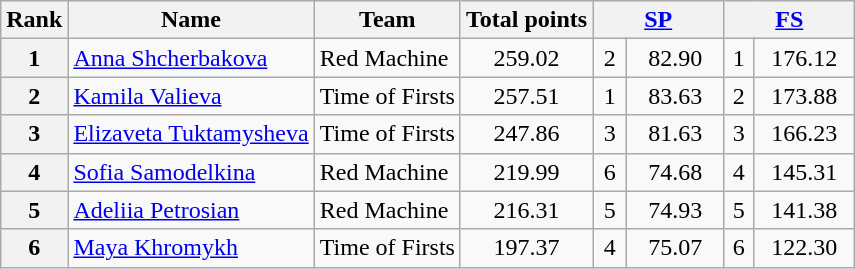<table class="wikitable sortable">
<tr>
<th>Rank</th>
<th>Name</th>
<th>Team</th>
<th>Total points</th>
<th colspan="2" width="80px"><a href='#'>SP</a></th>
<th colspan="2" width="80px"><a href='#'>FS</a></th>
</tr>
<tr>
<th>1</th>
<td><a href='#'>Anna Shcherbakova</a></td>
<td>Red Machine</td>
<td align="center">259.02</td>
<td align="center">2</td>
<td align="center">82.90</td>
<td align="center">1</td>
<td align="center">176.12</td>
</tr>
<tr>
<th>2</th>
<td><a href='#'>Kamila Valieva</a></td>
<td>Time of Firsts</td>
<td align="center">257.51</td>
<td align="center">1</td>
<td align="center">83.63</td>
<td align="center">2</td>
<td align="center">173.88</td>
</tr>
<tr>
<th>3</th>
<td><a href='#'>Elizaveta Tuktamysheva</a></td>
<td>Time of Firsts</td>
<td align="center">247.86</td>
<td align="center">3</td>
<td align="center">81.63</td>
<td align="center">3</td>
<td align="center">166.23</td>
</tr>
<tr>
<th>4</th>
<td><a href='#'>Sofia Samodelkina</a></td>
<td>Red Machine</td>
<td align="center">219.99</td>
<td align="center">6</td>
<td align="center">74.68</td>
<td align="center">4</td>
<td align="center">145.31</td>
</tr>
<tr>
<th>5</th>
<td><a href='#'>Adeliia Petrosian</a></td>
<td>Red Machine</td>
<td align="center">216.31</td>
<td align="center">5</td>
<td align="center">74.93</td>
<td align="center">5</td>
<td align="center">141.38</td>
</tr>
<tr>
<th>6</th>
<td><a href='#'>Maya Khromykh</a></td>
<td>Time of Firsts</td>
<td align="center">197.37</td>
<td align="center">4</td>
<td align="center">75.07</td>
<td align="center">6</td>
<td align="center">122.30</td>
</tr>
</table>
